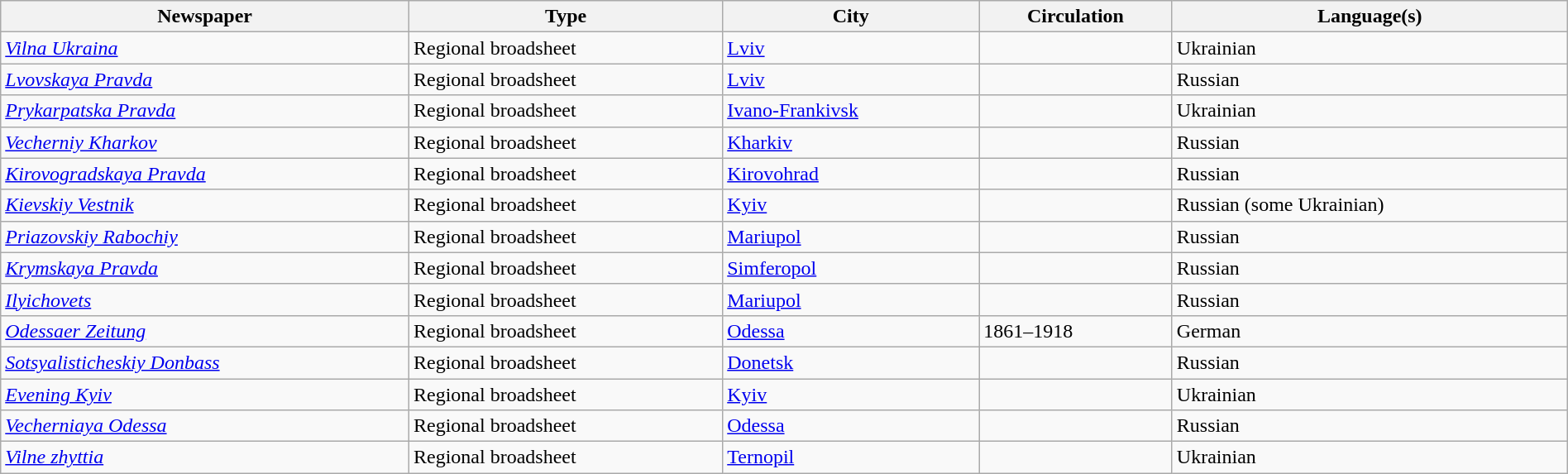<table class="wikitable" width="100%">
<tr>
<th>Newspaper</th>
<th>Type</th>
<th>City</th>
<th>Circulation</th>
<th>Language(s)</th>
</tr>
<tr>
<td><em><a href='#'>Vilna Ukraina</a></em></td>
<td>Regional broadsheet</td>
<td><a href='#'>Lviv</a></td>
<td></td>
<td>Ukrainian</td>
</tr>
<tr>
<td><em><a href='#'>Lvovskaya Pravda</a></em></td>
<td>Regional broadsheet</td>
<td><a href='#'>Lviv</a></td>
<td></td>
<td>Russian</td>
</tr>
<tr>
<td><em><a href='#'>Prykarpatska Pravda</a></em></td>
<td>Regional broadsheet</td>
<td><a href='#'>Ivano-Frankivsk</a></td>
<td></td>
<td>Ukrainian</td>
</tr>
<tr>
<td><em><a href='#'>Vecherniy Kharkov</a></em></td>
<td>Regional broadsheet</td>
<td><a href='#'>Kharkiv</a></td>
<td></td>
<td>Russian</td>
</tr>
<tr>
<td><em><a href='#'>Kirovogradskaya Pravda</a></em></td>
<td>Regional broadsheet</td>
<td><a href='#'>Kirovohrad</a></td>
<td></td>
<td>Russian</td>
</tr>
<tr>
<td><em><a href='#'>Kievskiy Vestnik</a></em></td>
<td>Regional broadsheet</td>
<td><a href='#'>Kyiv</a></td>
<td></td>
<td>Russian (some Ukrainian)</td>
</tr>
<tr>
<td><em><a href='#'>Priazovskiy Rabochiy</a></em></td>
<td>Regional broadsheet</td>
<td><a href='#'>Mariupol</a></td>
<td></td>
<td>Russian</td>
</tr>
<tr>
<td><em><a href='#'>Krymskaya Pravda</a></em></td>
<td>Regional broadsheet</td>
<td><a href='#'>Simferopol</a></td>
<td></td>
<td>Russian</td>
</tr>
<tr>
<td><em><a href='#'>Ilyichovets</a></em></td>
<td>Regional broadsheet</td>
<td><a href='#'>Mariupol</a></td>
<td></td>
<td>Russian</td>
</tr>
<tr>
<td><em><a href='#'>Odessaer Zeitung</a></em></td>
<td>Regional broadsheet</td>
<td><a href='#'>Odessa</a></td>
<td>1861–1918</td>
<td>German</td>
</tr>
<tr>
<td><em><a href='#'>Sotsyalisticheskiy Donbass</a></em></td>
<td>Regional broadsheet</td>
<td><a href='#'>Donetsk</a></td>
<td></td>
<td>Russian</td>
</tr>
<tr>
<td><em><a href='#'>Evening Kyiv</a></em></td>
<td>Regional broadsheet</td>
<td><a href='#'>Kyiv</a></td>
<td></td>
<td>Ukrainian</td>
</tr>
<tr>
<td><em><a href='#'>Vecherniaya Odessa</a></em></td>
<td>Regional broadsheet</td>
<td><a href='#'>Odessa</a></td>
<td></td>
<td>Russian</td>
</tr>
<tr>
<td><em><a href='#'>Vilne zhyttia</a></em></td>
<td>Regional broadsheet</td>
<td><a href='#'>Ternopil</a></td>
<td></td>
<td>Ukrainian</td>
</tr>
</table>
